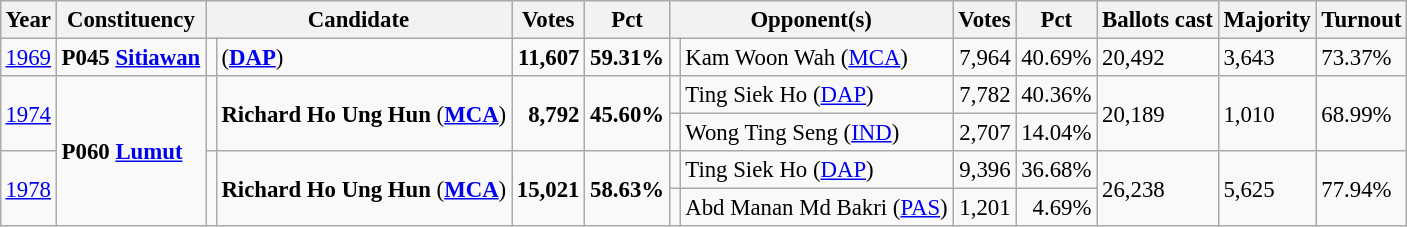<table class="wikitable" style="margin:0.5em ; font-size:95%">
<tr>
<th>Year</th>
<th>Constituency</th>
<th colspan=2>Candidate</th>
<th>Votes</th>
<th>Pct</th>
<th colspan=2>Opponent(s)</th>
<th>Votes</th>
<th>Pct</th>
<th>Ballots cast</th>
<th>Majority</th>
<th>Turnout</th>
</tr>
<tr>
<td><a href='#'>1969</a></td>
<td><strong>P045 <a href='#'>Sitiawan</a></strong></td>
<td></td>
<td> (<a href='#'><strong>DAP</strong></a>)</td>
<td style="text-align:right;"><strong>11,607</strong></td>
<td><strong>59.31%</strong></td>
<td></td>
<td>Kam Woon Wah (<a href='#'>MCA</a>)</td>
<td style="text-align:right;">7,964</td>
<td>40.69%</td>
<td>20,492</td>
<td>3,643</td>
<td>73.37%</td>
</tr>
<tr>
<td rowspan=2><a href='#'>1974</a></td>
<td rowspan=4><strong>P060 <a href='#'>Lumut</a></strong></td>
<td rowspan=2 ></td>
<td rowspan=2><strong>Richard Ho Ung Hun</strong> (<a href='#'><strong>MCA</strong></a>)</td>
<td rowspan=2 style="text-align:right;"><strong>8,792</strong></td>
<td rowspan=2><strong>45.60%</strong></td>
<td></td>
<td>Ting Siek Ho (<a href='#'>DAP</a>)</td>
<td style="text-align:right;">7,782</td>
<td>40.36%</td>
<td rowspan=2>20,189</td>
<td rowspan=2>1,010</td>
<td rowspan=2>68.99%</td>
</tr>
<tr>
<td></td>
<td>Wong Ting Seng (<a href='#'>IND</a>)</td>
<td style="text-align:right;">2,707</td>
<td>14.04%</td>
</tr>
<tr>
<td rowspan=2><a href='#'>1978</a></td>
<td rowspan=2 ></td>
<td rowspan=2><strong>Richard Ho Ung Hun</strong> (<a href='#'><strong>MCA</strong></a>)</td>
<td rowspan=2 style="text-align:right;"><strong>15,021</strong></td>
<td rowspan=2><strong>58.63%</strong></td>
<td></td>
<td>Ting Siek Ho (<a href='#'>DAP</a>)</td>
<td style="text-align:right;">9,396</td>
<td>36.68%</td>
<td rowspan=2>26,238</td>
<td rowspan=2>5,625</td>
<td rowspan=2>77.94%</td>
</tr>
<tr>
<td></td>
<td>Abd Manan Md Bakri (<a href='#'>PAS</a>)</td>
<td align=right>1,201</td>
<td align=right>4.69%</td>
</tr>
</table>
